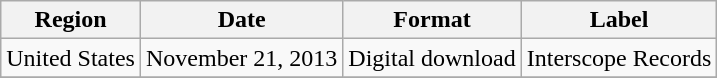<table class=wikitable>
<tr>
<th>Region</th>
<th>Date</th>
<th>Format</th>
<th>Label</th>
</tr>
<tr>
<td>United States</td>
<td>November 21, 2013</td>
<td>Digital download</td>
<td>Interscope Records</td>
</tr>
<tr>
</tr>
</table>
